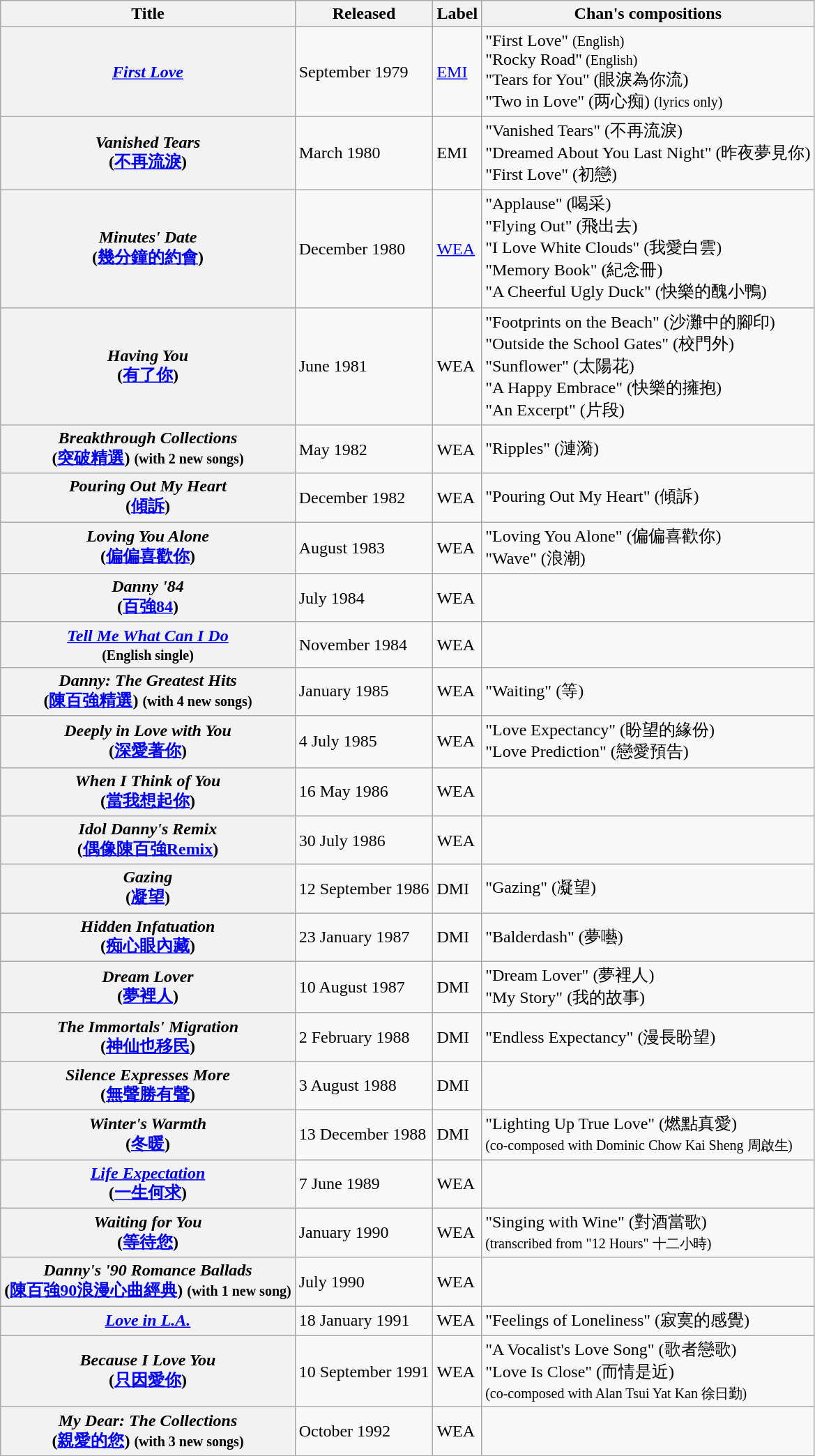<table class="wikitable plainrowheaders">
<tr>
<th scope="col">Title</th>
<th scope="col">Released</th>
<th scope="col">Label</th>
<th scope="col">Chan's compositions</th>
</tr>
<tr>
<th scope="row"><em><a href='#'>First Love</a></em></th>
<td>September 1979</td>
<td><a href='#'>EMI</a></td>
<td>"First Love" <small>(English)</small><br>"Rocky Road"<small> (English)</small><br>"Tears for You" (眼淚為你流)<br>"Two in Love" (两心痴) <small>(lyrics only)</small></td>
</tr>
<tr>
<th scope="row"><em>Vanished Tears</em><br>(<a href='#'>不再流淚</a>)</th>
<td>March 1980</td>
<td>EMI</td>
<td>"Vanished Tears" (不再流淚)<br>"Dreamed About You Last Night" (昨夜夢見你)<br>"First Love" (初戀)</td>
</tr>
<tr>
<th scope="row"><em>Minutes' Date</em><br>(<a href='#'>幾分鐘的約會</a>)</th>
<td>December 1980</td>
<td><a href='#'>WEA</a></td>
<td>"Applause" (喝采)<br>"Flying Out" (飛出去)<br>"I Love White Clouds" (我愛白雲)<br>"Memory Book" (紀念冊)<br>"A Cheerful Ugly Duck" (快樂的醜小鴨)</td>
</tr>
<tr>
<th scope="row"><em>Having You</em><br>(<a href='#'>有了你</a>)</th>
<td>June 1981</td>
<td>WEA</td>
<td>"Footprints on the Beach" (沙灘中的腳印)<br>"Outside the School Gates" (校門外)<br>"Sunflower" (太陽花)<br>"A Happy Embrace" (快樂的擁抱)<br>"An Excerpt" (片段)</td>
</tr>
<tr>
<th scope="row"><em>Breakthrough Collections</em><br>(<a href='#'>突破精選</a>) <small>(with 2 new songs)</small></th>
<td>May 1982</td>
<td>WEA</td>
<td>"Ripples" (漣漪)</td>
</tr>
<tr>
<th scope="row"><em>Pouring Out My Heart</em><br>(<a href='#'>傾訴</a>)</th>
<td>December 1982</td>
<td>WEA</td>
<td>"Pouring Out My Heart" (傾訴)</td>
</tr>
<tr>
<th scope="row"><em>Loving You Alone</em><br>(<a href='#'>偏偏喜歡你</a>)</th>
<td>August 1983</td>
<td>WEA</td>
<td>"Loving You Alone" (偏偏喜歡你)<br>"Wave" (浪潮)</td>
</tr>
<tr>
<th scope="row"><em>Danny '84</em><br>(<a href='#'>百強84</a>)</th>
<td>July 1984</td>
<td>WEA</td>
<td></td>
</tr>
<tr>
<th scope="row"><em><a href='#'>Tell Me What Can I Do</a></em><br><small>(English single)</small></th>
<td>November 1984</td>
<td>WEA</td>
<td></td>
</tr>
<tr>
<th scope="row"><em>Danny: The Greatest Hits</em><br>(<a href='#'>陳百強精選</a>) <small>(with 4 new songs)</small></th>
<td>January 1985</td>
<td>WEA</td>
<td>"Waiting" (等)</td>
</tr>
<tr>
<th scope="row"><em>Deeply in Love with You</em><br>(<a href='#'>深愛著你</a>)</th>
<td>4 July 1985</td>
<td>WEA</td>
<td>"Love Expectancy" (盼望的緣份)<br>"Love Prediction" (戀愛預告)</td>
</tr>
<tr>
<th scope="row"><em>When I Think of You</em><br>(<a href='#'>當我想起你</a>)</th>
<td>16 May 1986</td>
<td>WEA</td>
<td></td>
</tr>
<tr>
<th scope="row"><em>Idol Danny's Remix</em><br>(<a href='#'>偶像陳百強Remix</a>)</th>
<td>30 July 1986</td>
<td>WEA</td>
<td></td>
</tr>
<tr>
<th scope="row"><em>Gazing</em><br>(<a href='#'>凝望</a>)</th>
<td>12 September 1986</td>
<td>DMI</td>
<td>"Gazing" (凝望)</td>
</tr>
<tr>
<th scope="row"><em>Hidden Infatuation</em><br>(<a href='#'>痴心眼內藏</a>)</th>
<td>23 January 1987</td>
<td>DMI</td>
<td>"Balderdash" (夢囈)</td>
</tr>
<tr>
<th scope="row"><em>Dream Lover</em><br>(<a href='#'>夢裡人</a>)</th>
<td>10 August 1987</td>
<td>DMI</td>
<td>"Dream Lover" (夢裡人)<br>"My Story" (我的故事)</td>
</tr>
<tr>
<th scope="row"><em>The Immortals' Migration</em><br>(<a href='#'>神仙也移民</a>)</th>
<td>2 February 1988</td>
<td>DMI</td>
<td>"Endless Expectancy" (漫長盼望)</td>
</tr>
<tr>
<th scope="row"><em>Silence Expresses More</em><br>(<a href='#'>無聲勝有聲</a>)</th>
<td>3 August 1988</td>
<td>DMI</td>
<td></td>
</tr>
<tr>
<th scope="row"><em>Winter's Warmth</em><br>(<a href='#'>冬暖</a>)</th>
<td>13 December 1988</td>
<td>DMI</td>
<td>"Lighting Up True Love" (燃點真愛)<br><small>(co-composed with Dominic Chow Kai Sheng 周啟生)</small></td>
</tr>
<tr>
<th scope="row"><em><a href='#'>Life Expectation</a></em><br>(<a href='#'>一生何求</a>)</th>
<td>7 June 1989</td>
<td>WEA</td>
<td></td>
</tr>
<tr>
<th scope="row"><em>Waiting for You</em><br>(<a href='#'>等待您</a>)</th>
<td>January 1990</td>
<td>WEA</td>
<td>"Singing with Wine" (對酒當歌)<br><small>(transcribed from "12 Hours" 十二小時)</small></td>
</tr>
<tr>
<th scope="row"><em>Danny's '90 Romance Ballads</em><br>(<a href='#'>陳百強90浪漫心曲經典</a>) <small>(with 1 new song)</small></th>
<td>July 1990</td>
<td>WEA</td>
<td></td>
</tr>
<tr>
<th scope="row"><em><a href='#'>Love in L.A.</a></em></th>
<td>18 January 1991</td>
<td>WEA</td>
<td>"Feelings of Loneliness" (寂寞的感覺)</td>
</tr>
<tr>
<th scope="row"><em>Because I Love You</em><br>(<a href='#'>只因愛你</a>)</th>
<td>10 September 1991</td>
<td>WEA</td>
<td>"A Vocalist's Love Song" (歌者戀歌)<br>"Love Is Close" (而情是近)<br><small>(co-composed with Alan Tsui Yat Kan 徐日勤)</small></td>
</tr>
<tr>
<th scope="row"><em>My Dear: The Collections</em><br>(<a href='#'>親愛的您</a>) <small>(with 3 new songs)</small></th>
<td>October 1992</td>
<td>WEA</td>
<td></td>
</tr>
</table>
